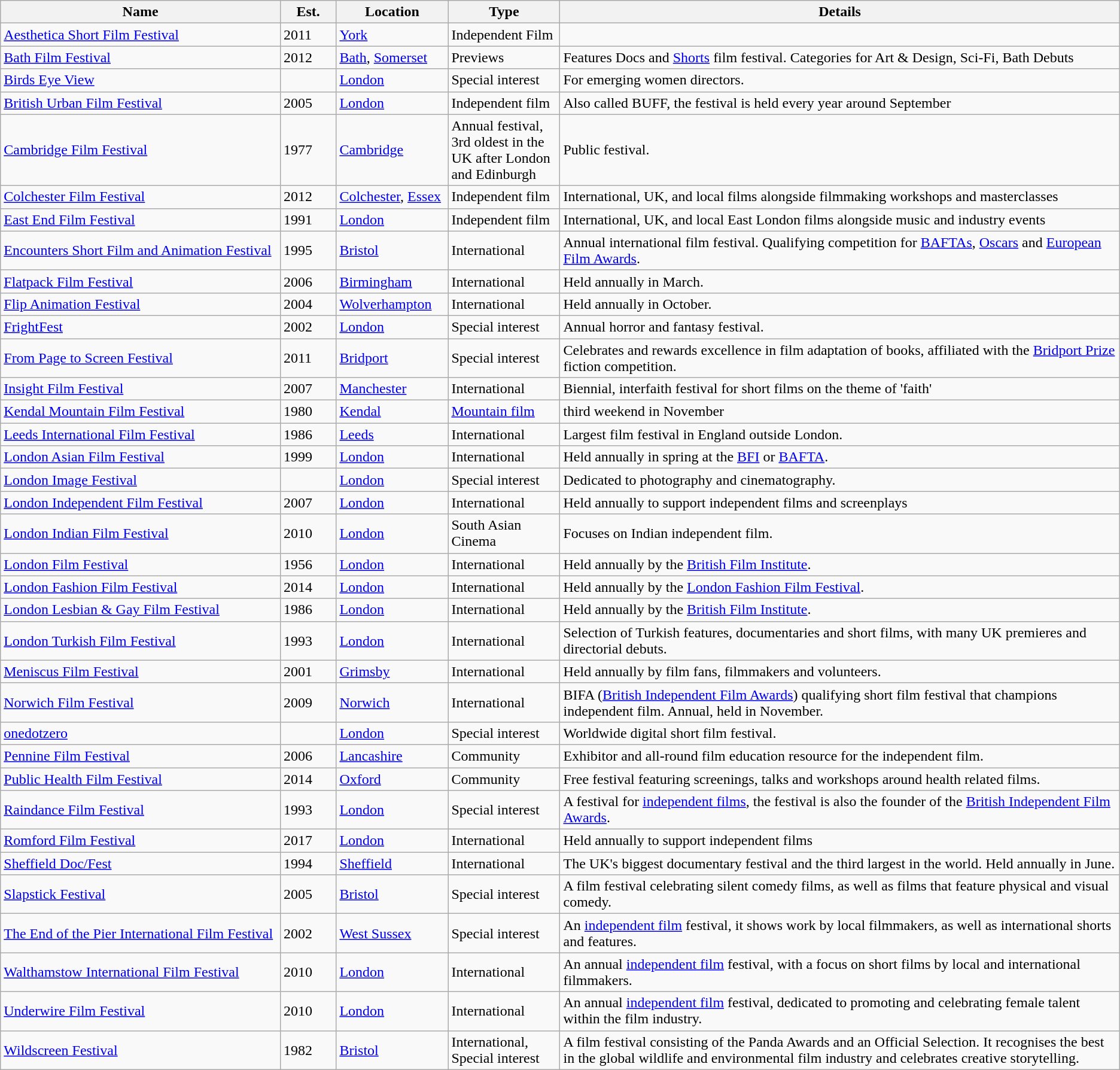<table class="wikitable">
<tr>
<th width="25%">Name</th>
<th width="5%">Est.</th>
<th width="10%">Location</th>
<th width="10%">Type</th>
<th>Details</th>
</tr>
<tr>
<td><a href='#'>Aesthetica Short Film Festival</a></td>
<td>2011</td>
<td><a href='#'>York</a></td>
<td>Independent Film</td>
<td Annual festival screening films 25 minutes and under – all genres represented. Competition, special events, master classes.></td>
</tr>
<tr>
<td><a href='#'>Bath Film Festival</a></td>
<td>2012</td>
<td><a href='#'>Bath</a>, <a href='#'>Somerset</a></td>
<td>Previews</td>
<td>Features Docs and <a href='#'>Shorts</a> film festival. Categories for Art & Design, Sci-Fi, Bath Debuts</td>
</tr>
<tr>
<td><a href='#'>Birds Eye View</a></td>
<td></td>
<td><a href='#'>London</a></td>
<td>Special interest</td>
<td>For emerging women directors.</td>
</tr>
<tr>
<td><a href='#'>British Urban Film Festival</a></td>
<td>2005</td>
<td><a href='#'>London</a></td>
<td>Independent film</td>
<td>Also called BUFF, the festival is held every year around September</td>
</tr>
<tr>
<td><a href='#'>Cambridge Film Festival</a></td>
<td>1977</td>
<td><a href='#'>Cambridge</a></td>
<td>Annual festival, 3rd oldest in the UK after London and Edinburgh</td>
<td>Public festival.</td>
</tr>
<tr>
<td><a href='#'>Colchester Film Festival</a></td>
<td>2012</td>
<td><a href='#'>Colchester</a>, <a href='#'>Essex</a></td>
<td>Independent film</td>
<td>International, UK, and local films alongside filmmaking workshops and masterclasses</td>
</tr>
<tr>
<td><a href='#'>East End Film Festival</a></td>
<td>1991</td>
<td><a href='#'>London</a></td>
<td>Independent film</td>
<td>International, UK, and local East London films alongside music and industry events</td>
</tr>
<tr>
<td><a href='#'>Encounters Short Film and Animation Festival</a></td>
<td>1995</td>
<td><a href='#'>Bristol</a></td>
<td>International</td>
<td>Annual international film festival. Qualifying competition for <a href='#'>BAFTAs</a>, <a href='#'>Oscars</a> and <a href='#'>European Film Awards</a>.</td>
</tr>
<tr>
<td><a href='#'>Flatpack Film Festival</a></td>
<td>2006</td>
<td><a href='#'>Birmingham</a></td>
<td>International</td>
<td>Held annually in March.</td>
</tr>
<tr>
<td><a href='#'>Flip Animation Festival</a></td>
<td>2004</td>
<td><a href='#'>Wolverhampton</a></td>
<td>International</td>
<td>Held annually in October.</td>
</tr>
<tr>
<td><a href='#'>FrightFest</a></td>
<td>2002</td>
<td><a href='#'>London</a></td>
<td>Special interest</td>
<td>Annual horror and fantasy festival.</td>
</tr>
<tr>
<td><a href='#'>From Page to Screen Festival</a></td>
<td>2011</td>
<td><a href='#'>Bridport</a></td>
<td>Special interest</td>
<td>Celebrates and rewards excellence in film adaptation of books, affiliated with the <a href='#'>Bridport Prize</a> fiction competition.</td>
</tr>
<tr>
<td><a href='#'>Insight Film Festival</a></td>
<td>2007</td>
<td><a href='#'>Manchester</a></td>
<td>International</td>
<td>Biennial, interfaith festival for short films on the theme of 'faith'</td>
</tr>
<tr>
<td><a href='#'>Kendal Mountain Film Festival</a></td>
<td>1980</td>
<td><a href='#'>Kendal</a></td>
<td><a href='#'>Mountain film</a></td>
<td>third weekend in November</td>
</tr>
<tr>
<td><a href='#'>Leeds International Film Festival</a></td>
<td>1986</td>
<td><a href='#'>Leeds</a></td>
<td>International</td>
<td>Largest film festival in England outside London.</td>
</tr>
<tr>
<td><a href='#'>London Asian Film Festival</a></td>
<td>1999</td>
<td><a href='#'>London</a></td>
<td>International</td>
<td>Held annually in spring at the <a href='#'>BFI</a> or <a href='#'>BAFTA</a>.</td>
</tr>
<tr>
<td><a href='#'>London Image Festival</a></td>
<td></td>
<td><a href='#'>London</a></td>
<td>Special interest</td>
<td>Dedicated to photography and cinematography.</td>
</tr>
<tr>
<td><a href='#'>London Independent Film Festival</a></td>
<td>2007</td>
<td><a href='#'>London</a></td>
<td>International</td>
<td>Held annually to support independent films and screenplays</td>
</tr>
<tr>
<td><a href='#'>London Indian Film Festival</a></td>
<td>2010</td>
<td><a href='#'>London</a></td>
<td>South Asian Cinema</td>
<td>Focuses on Indian independent film.</td>
</tr>
<tr>
<td><a href='#'>London Film Festival</a></td>
<td>1956</td>
<td><a href='#'>London</a></td>
<td>International</td>
<td>Held annually by the <a href='#'>British Film Institute</a>.</td>
</tr>
<tr>
<td><a href='#'>London Fashion Film Festival</a></td>
<td>2014</td>
<td><a href='#'>London</a></td>
<td>International</td>
<td>Held annually by the <a href='#'>London Fashion Film Festival</a>.</td>
</tr>
<tr>
<td><a href='#'>London Lesbian & Gay Film Festival</a></td>
<td>1986</td>
<td><a href='#'>London</a></td>
<td>International</td>
<td>Held annually by the <a href='#'>British Film Institute</a>.</td>
</tr>
<tr>
<td><a href='#'>London Turkish Film Festival</a></td>
<td>1993</td>
<td><a href='#'>London</a></td>
<td>International</td>
<td>Selection of Turkish features, documentaries and short films, with many UK premieres and directorial debuts.</td>
</tr>
<tr>
<td><a href='#'>Meniscus Film Festival</a></td>
<td>2001</td>
<td><a href='#'>Grimsby</a></td>
<td>International</td>
<td>Held annually by film fans, filmmakers and volunteers.</td>
</tr>
<tr>
<td><a href='#'>Norwich Film Festival</a></td>
<td>2009</td>
<td><a href='#'>Norwich</a></td>
<td>International</td>
<td>BIFA (<a href='#'>British Independent Film Awards</a>) qualifying short film festival that champions independent film. Annual, held in November.</td>
</tr>
<tr>
<td><a href='#'>onedotzero</a></td>
<td></td>
<td><a href='#'>London</a></td>
<td>Special interest</td>
<td>Worldwide digital short film festival.</td>
</tr>
<tr>
<td><a href='#'>Pennine Film Festival</a></td>
<td>2006</td>
<td><a href='#'>Lancashire</a></td>
<td>Community</td>
<td>Exhibitor and all-round film education resource for the independent film.</td>
</tr>
<tr>
<td><a href='#'>Public Health Film Festival</a></td>
<td>2014</td>
<td><a href='#'>Oxford</a></td>
<td>Community</td>
<td>Free festival featuring screenings, talks and workshops around health related films.</td>
</tr>
<tr>
<td><a href='#'>Raindance Film Festival</a></td>
<td>1993</td>
<td><a href='#'>London</a></td>
<td>Special interest</td>
<td>A festival for <a href='#'>independent films</a>, the festival is also the founder of the <a href='#'>British Independent Film Awards</a>.</td>
</tr>
<tr>
<td><a href='#'>Romford Film Festival</a></td>
<td>2017</td>
<td><a href='#'>London</a></td>
<td>International</td>
<td>Held annually to support independent films</td>
</tr>
<tr>
<td><a href='#'>Sheffield Doc/Fest</a></td>
<td>1994</td>
<td><a href='#'>Sheffield</a></td>
<td>International</td>
<td>The UK's biggest documentary festival and the third largest in the world. Held annually in June.</td>
</tr>
<tr>
<td><a href='#'>Slapstick Festival</a></td>
<td>2005</td>
<td><a href='#'>Bristol</a></td>
<td>Special interest</td>
<td>A film festival celebrating silent comedy films, as well as films that feature physical and visual comedy.</td>
</tr>
<tr>
<td><a href='#'>The End of the Pier International Film Festival</a></td>
<td>2002</td>
<td><a href='#'>West Sussex</a></td>
<td>Special interest</td>
<td>An <a href='#'>independent film</a> festival, it shows work by local filmmakers, as well as international shorts and features.</td>
</tr>
<tr>
<td><a href='#'>Walthamstow International Film Festival</a></td>
<td>2010</td>
<td><a href='#'>London</a></td>
<td>International</td>
<td>An annual <a href='#'>independent film</a> festival, with a focus on short films by local and international filmmakers.</td>
</tr>
<tr>
<td><a href='#'>Underwire Film Festival</a></td>
<td>2010</td>
<td><a href='#'>London</a></td>
<td>International</td>
<td>An annual <a href='#'>independent film</a> festival, dedicated to promoting and celebrating female talent within the film industry.</td>
</tr>
<tr>
<td><a href='#'>Wildscreen Festival</a></td>
<td>1982</td>
<td><a href='#'>Bristol</a></td>
<td>International, Special interest</td>
<td>A film festival consisting of the Panda Awards and an Official Selection. It recognises the best in the global wildlife and environmental film industry and celebrates creative storytelling.</td>
</tr>
</table>
